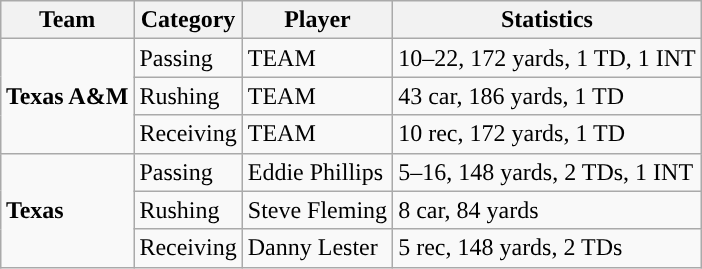<table class="wikitable" style="float: right;">
<tr>
<th>Team</th>
<th>Category</th>
<th>Player</th>
<th>Statistics</th>
</tr>
<tr>
<td rowspan=3><strong>Texas A&M</strong></td>
<td>Passing</td>
<td>TEAM</td>
<td>10–22, 172 yards, 1 TD, 1 INT</td>
</tr>
<tr>
<td>Rushing</td>
<td>TEAM</td>
<td>43 car, 186 yards, 1 TD</td>
</tr>
<tr>
<td>Receiving</td>
<td>TEAM</td>
<td>10 rec, 172 yards, 1 TD</td>
</tr>
<tr>
<td rowspan=3><strong>Texas</strong></td>
<td>Passing</td>
<td>Eddie Phillips</td>
<td>5–16, 148 yards, 2 TDs, 1 INT</td>
</tr>
<tr>
<td>Rushing</td>
<td>Steve Fleming</td>
<td>8 car, 84 yards</td>
</tr>
<tr>
<td>Receiving</td>
<td>Danny Lester</td>
<td>5 rec, 148 yards, 2 TDs</td>
</tr>
</table>
